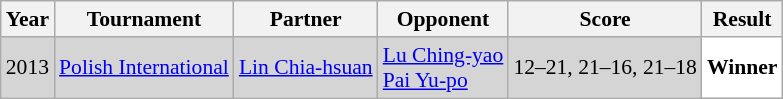<table class="sortable wikitable" style="font-size: 90%;">
<tr>
<th>Year</th>
<th>Tournament</th>
<th>Partner</th>
<th>Opponent</th>
<th>Score</th>
<th>Result</th>
</tr>
<tr style="background:#D5D5D5">
<td align="center">2013</td>
<td align="left"><a href='#'>Polish International</a></td>
<td align="left"> <a href='#'>Lin Chia-hsuan</a></td>
<td align="left"> <a href='#'>Lu Ching-yao</a><br> <a href='#'>Pai Yu-po</a></td>
<td align="left">12–21, 21–16, 21–18</td>
<td style="text-align:left; background:white"> <strong>Winner</strong></td>
</tr>
</table>
